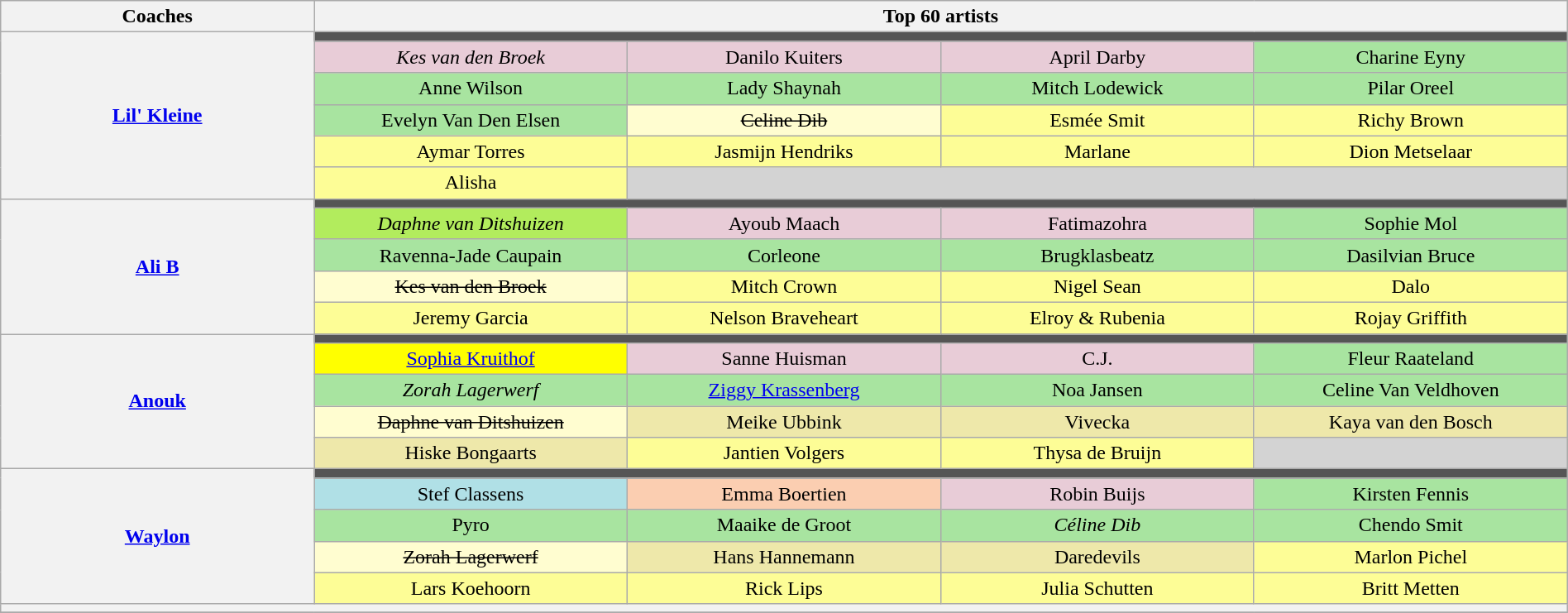<table class="wikitable" style="text-align:center; width:100%">
<tr>
<th scope="col" style="width:20%">Coaches</th>
<th colspan="5" style="width:80%">Top 60 artists</th>
</tr>
<tr>
<th rowspan="6"><a href='#'>Lil' Kleine</a></th>
<td colspan="5" style="background:#555"></td>
</tr>
<tr>
<td style="width:20%; background:#E8CCD7"><em>Kes van den Broek</em></td>
<td style="width:20%; background:#E8CCD7">Danilo Kuiters</td>
<td style="width:20%; background:#E8CCD7">April Darby</td>
<td style="width:20%; background:#A8E4A0">Charine Eyny</td>
</tr>
<tr>
<td style="background:#A8E4A0">Anne Wilson</td>
<td style="background:#A8E4A0">Lady Shaynah</td>
<td style="background:#A8E4A0">Mitch Lodewick</td>
<td style="background:#A8E4A0">Pilar Oreel</td>
</tr>
<tr>
<td style="background:#A8E4A0">Evelyn Van Den Elsen</td>
<td style="background:#FFFDD0"><s>Celine Dib</s></td>
<td style="background:#fdfd96">Esmée Smit</td>
<td style="background:#fdfd96">Richy Brown</td>
</tr>
<tr>
<td style="background:#fdfd96">Aymar Torres</td>
<td style="background:#fdfd96">Jasmijn Hendriks</td>
<td style="background:#fdfd96">Marlane</td>
<td style="background:#fdfd96">Dion Metselaar</td>
</tr>
<tr>
<td style="background:#fdfd96">Alisha</td>
<td style="background:lightgrey" colspan="3"></td>
</tr>
<tr>
<th rowspan="5"><a href='#'>Ali B</a></th>
<td colspan="5" style="background:#555"></td>
</tr>
<tr>
<td style="background:#B2EC5D"><em>Daphne van Ditshuizen</em></td>
<td style="background:#E8CCD7">Ayoub Maach</td>
<td style="background:#E8CCD7">Fatimazohra</td>
<td style="background:#A8E4A0">Sophie Mol</td>
</tr>
<tr>
<td style="background:#A8E4A0">Ravenna-Jade Caupain</td>
<td style="background:#A8E4A0">Corleone</td>
<td style="background:#A8E4A0">Brugklasbeatz</td>
<td style="background:#A8E4A0">Dasilvian Bruce</td>
</tr>
<tr>
<td style="background:#FFFDD0"><s>Kes van den Broek</s></td>
<td style="background:#fdfd96">Mitch Crown</td>
<td style="background:#fdfd96">Nigel Sean</td>
<td style="background:#fdfd96">Dalo</td>
</tr>
<tr>
<td style="background:#fdfd96">Jeremy Garcia</td>
<td style="background:#fdfd96">Nelson Braveheart</td>
<td style="background:#fdfd96">Elroy & Rubenia</td>
<td style="background:#fdfd96">Rojay Griffith</td>
</tr>
<tr>
<th rowspan="5"><a href='#'>Anouk</a></th>
<td colspan="5" style="background:#555"></td>
</tr>
<tr>
<td style="background:yellow"><a href='#'>Sophia Kruithof</a></td>
<td style="background:#E8CCD7">Sanne Huisman</td>
<td style="background:#E8CCD7">C.J.</td>
<td style="background:#A8E4A0">Fleur Raateland</td>
</tr>
<tr>
<td style="background:#A8E4A0"><em>Zorah Lagerwerf</em></td>
<td style="background:#A8E4A0"><a href='#'>Ziggy Krassenberg</a></td>
<td style="background:#A8E4A0">Noa Jansen</td>
<td style="background:#A8E4A0">Celine Van Veldhoven</td>
</tr>
<tr>
<td style="background:#FFFDD0"><s>Daphne van Ditshuizen</s></td>
<td style="background:palegoldenrod">Meike Ubbink</td>
<td style="background:palegoldenrod">Vivecka</td>
<td style="background:palegoldenrod">Kaya van den Bosch</td>
</tr>
<tr>
<td style="background:palegoldenrod">Hiske Bongaarts</td>
<td style="background:#fdfd96">Jantien Volgers</td>
<td style="background:#fdfd96">Thysa de Bruijn</td>
<td style="background:lightgrey"></td>
</tr>
<tr>
<th rowspan="5"><a href='#'>Waylon</a></th>
<td colspan="5" style="background:#555"></td>
</tr>
<tr>
<td style="background:#B0E0E6">Stef Classens</td>
<td style="background:#FBCEB1">Emma Boertien</td>
<td style="background:#E8CCD7">Robin Buijs</td>
<td style="background:#A8E4A0">Kirsten Fennis</td>
</tr>
<tr>
<td style="background:#A8E4A0">Pyro</td>
<td style="background:#A8E4A0">Maaike de Groot</td>
<td style="background:#A8E4A0"><em>Céline Dib</em></td>
<td style="background:#A8E4A0">Chendo Smit</td>
</tr>
<tr>
<td style="background:#FFFDD0"><s>Zorah Lagerwerf</s></td>
<td style="background:palegoldenrod">Hans Hannemann</td>
<td style="background:palegoldenrod">Daredevils</td>
<td style="background:#fdfd96">Marlon Pichel</td>
</tr>
<tr>
<td style="background:#fdfd96">Lars Koehoorn</td>
<td style="background:#fdfd96">Rick Lips</td>
<td style="background:#fdfd96">Julia Schutten</td>
<td style="background:#fdfd96">Britt Metten</td>
</tr>
<tr>
<th colspan="6" style="font-size:90%; line-height:12px"><small></small></th>
</tr>
<tr>
</tr>
</table>
